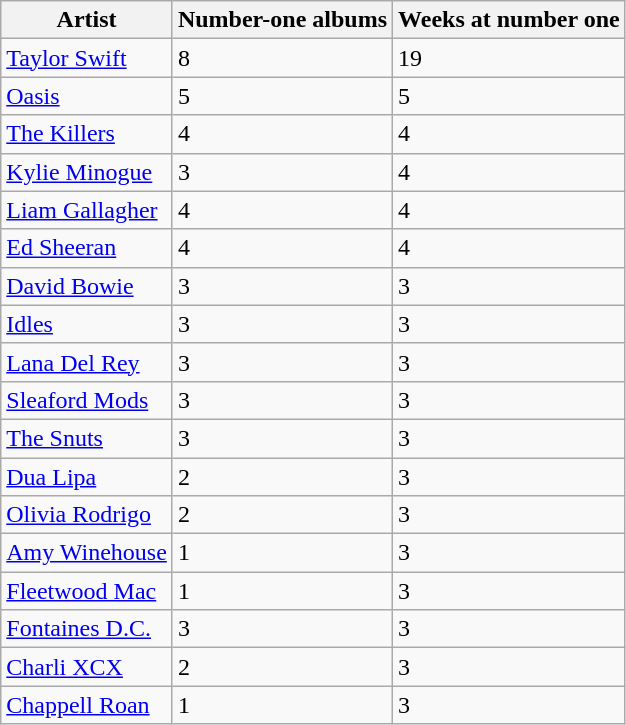<table class="wikitable plainrowheaders sortable">
<tr>
<th scope=col>Artist</th>
<th scope=col>Number-one albums</th>
<th scope=col>Weeks at number one</th>
</tr>
<tr>
<td><a href='#'>Taylor Swift</a></td>
<td>8</td>
<td>19</td>
</tr>
<tr>
<td><a href='#'>Oasis</a></td>
<td>5</td>
<td>5</td>
</tr>
<tr>
<td><a href='#'>The Killers</a></td>
<td>4</td>
<td>4</td>
</tr>
<tr>
<td><a href='#'>Kylie Minogue</a></td>
<td>3</td>
<td>4</td>
</tr>
<tr>
<td><a href='#'>Liam Gallagher</a></td>
<td>4</td>
<td>4</td>
</tr>
<tr>
<td><a href='#'>Ed Sheeran</a></td>
<td>4</td>
<td>4</td>
</tr>
<tr>
<td><a href='#'>David Bowie</a></td>
<td>3</td>
<td>3</td>
</tr>
<tr>
<td><a href='#'>Idles</a></td>
<td>3</td>
<td>3</td>
</tr>
<tr>
<td><a href='#'>Lana Del Rey</a></td>
<td>3</td>
<td>3</td>
</tr>
<tr>
<td><a href='#'>Sleaford Mods</a></td>
<td>3</td>
<td>3</td>
</tr>
<tr>
<td><a href='#'>The Snuts</a></td>
<td>3</td>
<td>3</td>
</tr>
<tr>
<td><a href='#'>Dua Lipa</a></td>
<td>2</td>
<td>3</td>
</tr>
<tr>
<td><a href='#'>Olivia Rodrigo</a></td>
<td>2</td>
<td>3</td>
</tr>
<tr>
<td><a href='#'>Amy Winehouse</a></td>
<td>1</td>
<td>3</td>
</tr>
<tr>
<td><a href='#'>Fleetwood Mac</a></td>
<td>1</td>
<td>3</td>
</tr>
<tr>
<td><a href='#'>Fontaines D.C.</a></td>
<td>3</td>
<td>3</td>
</tr>
<tr>
<td><a href='#'>Charli XCX</a></td>
<td>2</td>
<td>3</td>
</tr>
<tr>
<td><a href='#'>Chappell Roan</a></td>
<td>1</td>
<td>3</td>
</tr>
</table>
